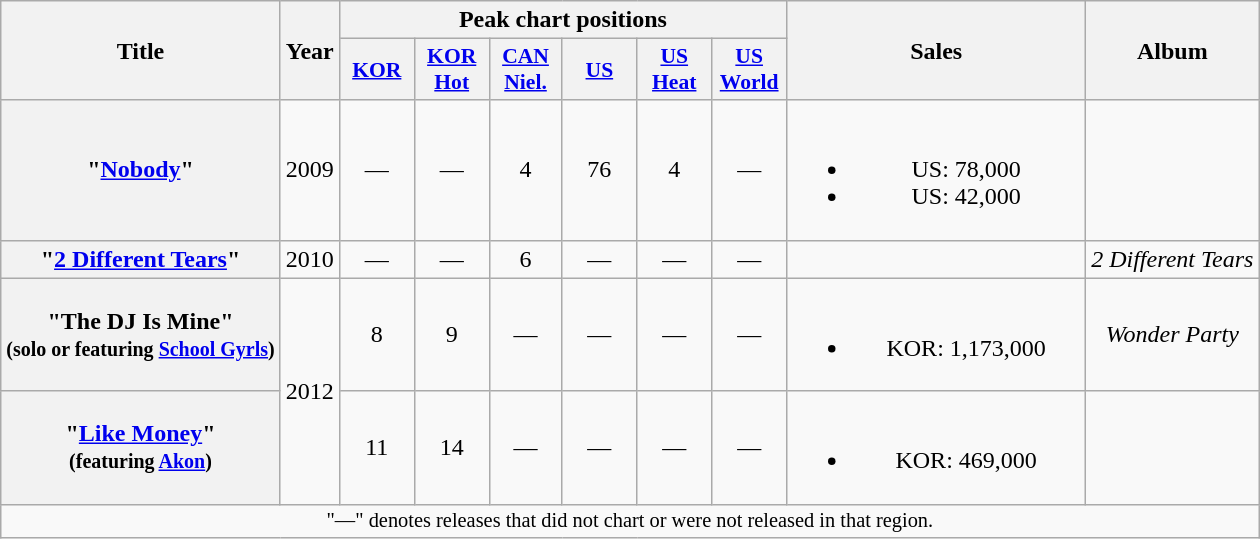<table class="wikitable plainrowheaders" style="text-align:center;">
<tr>
<th scope="col" rowspan="2">Title</th>
<th scope="col" rowspan="2">Year</th>
<th scope="col" colspan="6">Peak chart positions</th>
<th scope="col" rowspan="2" style="width:12em;">Sales</th>
<th scope="col" rowspan="2">Album</th>
</tr>
<tr>
<th scope="col" style="width:3em;font-size:90%"><a href='#'>KOR</a><br></th>
<th scope="col" style="width:3em;font-size:90%"><a href='#'>KOR<br>Hot</a><br></th>
<th scope="col" style="width:2.9em;font-size:90%;"><a href='#'>CAN Niel.</a><br></th>
<th scope="col" style="width:3em;font-size:90%"><a href='#'>US</a><br></th>
<th scope="col" style="width:3em;font-size:90%"><a href='#'>US<br>Heat</a><br></th>
<th scope="col" style="width:3em;font-size:90%"><a href='#'>US<br>World</a><br></th>
</tr>
<tr>
<th scope="row">"<a href='#'>Nobody</a>"</th>
<td>2009</td>
<td>—</td>
<td>—</td>
<td>4</td>
<td>76</td>
<td>4</td>
<td>—</td>
<td><br><ul><li>US: 78,000</li><li>US: 42,000 </li></ul></td>
<td></td>
</tr>
<tr>
<th scope="row">"<a href='#'>2 Different Tears</a>"</th>
<td>2010</td>
<td>—</td>
<td>—</td>
<td>6</td>
<td>—</td>
<td>—</td>
<td>—</td>
<td></td>
<td><em>2 Different Tears</em></td>
</tr>
<tr>
<th scope="row">"The DJ Is Mine"<br><small>(solo or featuring <a href='#'>School Gyrls</a>)</small></th>
<td rowspan="2">2012</td>
<td>8</td>
<td>9</td>
<td>—</td>
<td>—</td>
<td>—</td>
<td>—</td>
<td><br><ul><li>KOR: 1,173,000</li></ul></td>
<td><em>Wonder Party</em></td>
</tr>
<tr>
<th scope="row">"<a href='#'>Like Money</a>"<br><small>(featuring <a href='#'>Akon</a>)</small></th>
<td>11</td>
<td>14</td>
<td>—</td>
<td>—</td>
<td>—</td>
<td>—</td>
<td><br><ul><li>KOR: 469,000</li></ul></td>
<td></td>
</tr>
<tr>
<td colspan="10" style="font-size: 85%">"—" denotes releases that did not chart or were not released in that region.</td>
</tr>
</table>
